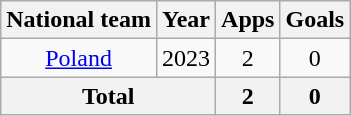<table class="wikitable" style="text-align:center">
<tr>
<th>National team</th>
<th>Year</th>
<th>Apps</th>
<th>Goals</th>
</tr>
<tr>
<td rowspan="1"><a href='#'>Poland</a></td>
<td>2023</td>
<td>2</td>
<td>0</td>
</tr>
<tr>
<th colspan="2">Total</th>
<th>2</th>
<th>0</th>
</tr>
</table>
